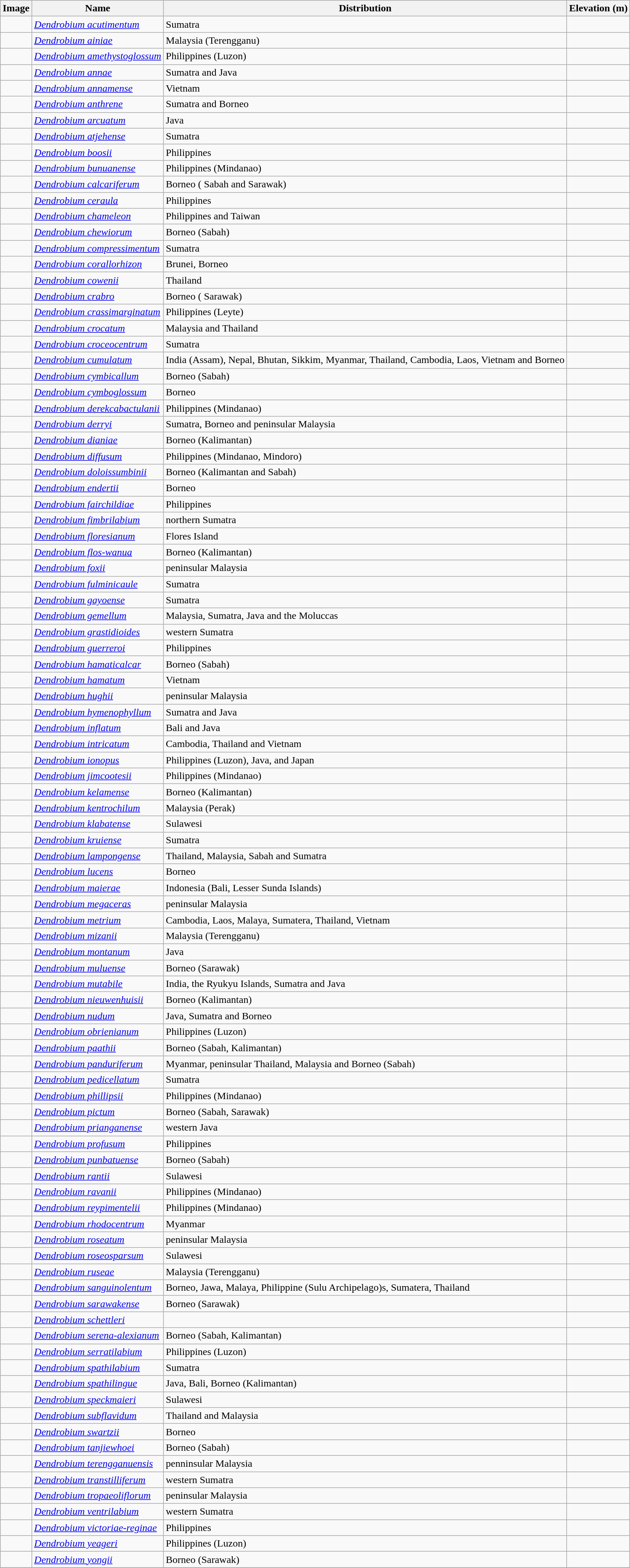<table class="wikitable collapsible">
<tr>
<th>Image</th>
<th>Name</th>
<th>Distribution</th>
<th>Elevation (m)</th>
</tr>
<tr>
<td></td>
<td><em><a href='#'>Dendrobium acutimentum</a></em> </td>
<td>Sumatra</td>
<td></td>
</tr>
<tr>
<td></td>
<td><em><a href='#'>Dendrobium ainiae</a></em> </td>
<td>Malaysia (Terengganu)</td>
<td></td>
</tr>
<tr>
<td></td>
<td><em><a href='#'>Dendrobium amethystoglossum</a></em> </td>
<td>Philippines (Luzon)</td>
<td></td>
</tr>
<tr>
<td></td>
<td><em><a href='#'>Dendrobium annae</a></em> </td>
<td>Sumatra and Java</td>
<td></td>
</tr>
<tr>
<td></td>
<td><em><a href='#'>Dendrobium annamense</a></em> </td>
<td>Vietnam</td>
<td></td>
</tr>
<tr>
<td></td>
<td><em><a href='#'>Dendrobium anthrene</a></em> </td>
<td>Sumatra and Borneo</td>
<td></td>
</tr>
<tr>
<td></td>
<td><em><a href='#'>Dendrobium arcuatum</a></em> </td>
<td>Java</td>
<td></td>
</tr>
<tr>
<td></td>
<td><em><a href='#'>Dendrobium atjehense</a></em> </td>
<td>Sumatra</td>
<td></td>
</tr>
<tr>
<td></td>
<td><em><a href='#'>Dendrobium boosii</a></em> </td>
<td>Philippines</td>
<td></td>
</tr>
<tr>
<td></td>
<td><em><a href='#'>Dendrobium bunuanense</a></em> </td>
<td>Philippines (Mindanao)</td>
<td></td>
</tr>
<tr>
<td></td>
<td><em><a href='#'>Dendrobium calcariferum</a></em> </td>
<td>Borneo ( Sabah and Sarawak)</td>
<td></td>
</tr>
<tr>
<td></td>
<td><em><a href='#'>Dendrobium ceraula</a></em> </td>
<td>Philippines</td>
<td></td>
</tr>
<tr>
<td></td>
<td><em><a href='#'>Dendrobium chameleon</a></em> </td>
<td>Philippines and Taiwan</td>
<td></td>
</tr>
<tr>
<td></td>
<td><em><a href='#'>Dendrobium chewiorum</a></em> </td>
<td>Borneo (Sabah)</td>
<td></td>
</tr>
<tr>
<td></td>
<td><em><a href='#'>Dendrobium compressimentum</a></em> </td>
<td>Sumatra</td>
<td></td>
</tr>
<tr>
<td></td>
<td><em><a href='#'>Dendrobium corallorhizon</a></em> </td>
<td>Brunei, Borneo</td>
<td></td>
</tr>
<tr>
<td></td>
<td><em><a href='#'>Dendrobium cowenii</a></em> </td>
<td>Thailand</td>
<td></td>
</tr>
<tr>
<td></td>
<td><em><a href='#'>Dendrobium crabro</a></em> </td>
<td>Borneo ( Sarawak)</td>
<td></td>
</tr>
<tr>
<td></td>
<td><em><a href='#'>Dendrobium crassimarginatum</a></em> </td>
<td>Philippines (Leyte)</td>
<td></td>
</tr>
<tr>
<td></td>
<td><em><a href='#'>Dendrobium crocatum</a></em> </td>
<td>Malaysia and Thailand</td>
<td></td>
</tr>
<tr>
<td></td>
<td><em><a href='#'>Dendrobium croceocentrum</a></em> </td>
<td>Sumatra</td>
<td></td>
</tr>
<tr>
<td></td>
<td><em><a href='#'>Dendrobium cumulatum</a></em> </td>
<td>India (Assam), Nepal, Bhutan, Sikkim, Myanmar, Thailand, Cambodia, Laos, Vietnam and Borneo</td>
<td></td>
</tr>
<tr>
<td></td>
<td><em><a href='#'>Dendrobium cymbicallum</a></em> </td>
<td>Borneo (Sabah)</td>
<td></td>
</tr>
<tr>
<td></td>
<td><em><a href='#'>Dendrobium cymboglossum</a></em> </td>
<td>Borneo</td>
<td></td>
</tr>
<tr>
<td></td>
<td><em><a href='#'>Dendrobium derekcabactulanii</a></em> </td>
<td>Philippines (Mindanao)</td>
<td></td>
</tr>
<tr>
<td></td>
<td><em><a href='#'>Dendrobium derryi</a></em> </td>
<td>Sumatra, Borneo and peninsular Malaysia</td>
<td></td>
</tr>
<tr>
<td></td>
<td><em><a href='#'>Dendrobium dianiae</a></em> </td>
<td>Borneo (Kalimantan)</td>
<td></td>
</tr>
<tr>
<td></td>
<td><em><a href='#'>Dendrobium diffusum</a></em> </td>
<td>Philippines (Mindanao, Mindoro)</td>
<td></td>
</tr>
<tr>
<td></td>
<td><em><a href='#'>Dendrobium doloissumbinii</a></em> </td>
<td>Borneo (Kalimantan and Sabah)</td>
<td></td>
</tr>
<tr>
<td></td>
<td><em><a href='#'>Dendrobium endertii</a></em> </td>
<td>Borneo</td>
<td></td>
</tr>
<tr>
<td></td>
<td><em><a href='#'>Dendrobium fairchildiae</a></em> </td>
<td>Philippines</td>
<td></td>
</tr>
<tr>
<td></td>
<td><em><a href='#'>Dendrobium fimbrilabium</a></em> </td>
<td>northern Sumatra</td>
<td></td>
</tr>
<tr>
<td></td>
<td><em><a href='#'>Dendrobium floresianum</a></em> </td>
<td>Flores Island</td>
<td></td>
</tr>
<tr>
<td></td>
<td><em><a href='#'>Dendrobium flos-wanua</a></em> </td>
<td>Borneo (Kalimantan)</td>
<td></td>
</tr>
<tr>
<td></td>
<td><em><a href='#'>Dendrobium foxii</a></em> </td>
<td>peninsular Malaysia</td>
<td></td>
</tr>
<tr>
<td></td>
<td><em><a href='#'>Dendrobium fulminicaule</a></em> </td>
<td>Sumatra</td>
<td></td>
</tr>
<tr>
<td></td>
<td><em><a href='#'>Dendrobium gayoense</a></em> </td>
<td>Sumatra</td>
<td></td>
</tr>
<tr>
<td></td>
<td><em><a href='#'>Dendrobium gemellum</a></em> </td>
<td>Malaysia, Sumatra, Java and the Moluccas</td>
<td></td>
</tr>
<tr>
<td></td>
<td><em><a href='#'>Dendrobium grastidioides</a></em> </td>
<td>western Sumatra</td>
<td></td>
</tr>
<tr>
<td></td>
<td><em><a href='#'>Dendrobium guerreroi</a></em> </td>
<td>Philippines</td>
<td></td>
</tr>
<tr>
<td></td>
<td><em><a href='#'>Dendrobium hamaticalcar</a></em> </td>
<td>Borneo (Sabah)</td>
<td></td>
</tr>
<tr>
<td></td>
<td><em><a href='#'>Dendrobium hamatum</a></em> </td>
<td>Vietnam</td>
<td></td>
</tr>
<tr>
<td></td>
<td><em><a href='#'>Dendrobium hughii</a></em> </td>
<td>peninsular Malaysia</td>
<td></td>
</tr>
<tr>
<td></td>
<td><em><a href='#'>Dendrobium hymenophyllum</a></em> </td>
<td>Sumatra and Java</td>
<td></td>
</tr>
<tr>
<td></td>
<td><em><a href='#'>Dendrobium inflatum</a></em> </td>
<td>Bali and Java</td>
<td></td>
</tr>
<tr>
<td></td>
<td><em><a href='#'>Dendrobium intricatum</a></em> </td>
<td>Cambodia, Thailand and Vietnam</td>
<td></td>
</tr>
<tr>
<td></td>
<td><em><a href='#'>Dendrobium ionopus</a></em> </td>
<td>Philippines (Luzon), Java, and Japan</td>
<td></td>
</tr>
<tr>
<td></td>
<td><em><a href='#'>Dendrobium jimcootesii</a></em> </td>
<td>Philippines (Mindanao)</td>
<td></td>
</tr>
<tr>
<td></td>
<td><em><a href='#'>Dendrobium kelamense</a></em> </td>
<td>Borneo (Kalimantan)</td>
<td></td>
</tr>
<tr>
<td></td>
<td><em><a href='#'>Dendrobium kentrochilum</a></em> </td>
<td>Malaysia (Perak)</td>
<td></td>
</tr>
<tr>
<td></td>
<td><em><a href='#'>Dendrobium klabatense</a></em> </td>
<td>Sulawesi</td>
<td></td>
</tr>
<tr>
<td></td>
<td><em><a href='#'>Dendrobium kruiense</a></em> </td>
<td>Sumatra</td>
<td></td>
</tr>
<tr>
<td></td>
<td><em><a href='#'>Dendrobium lampongense</a></em> </td>
<td>Thailand, Malaysia, Sabah and Sumatra</td>
<td></td>
</tr>
<tr>
<td></td>
<td><em><a href='#'>Dendrobium lucens  </a></em> </td>
<td>Borneo</td>
<td></td>
</tr>
<tr>
<td></td>
<td><em><a href='#'>Dendrobium maierae</a></em> </td>
<td>Indonesia (Bali, Lesser Sunda Islands)</td>
<td></td>
</tr>
<tr>
<td></td>
<td><em><a href='#'>Dendrobium megaceras</a></em> </td>
<td>peninsular Malaysia</td>
<td></td>
</tr>
<tr>
<td></td>
<td><em><a href='#'>Dendrobium metrium</a></em> </td>
<td>Cambodia, Laos, Malaya, Sumatera, Thailand, Vietnam</td>
<td></td>
</tr>
<tr>
<td></td>
<td><em><a href='#'>Dendrobium mizanii</a></em> </td>
<td>Malaysia (Terengganu)</td>
<td></td>
</tr>
<tr>
<td></td>
<td><em><a href='#'>Dendrobium montanum</a></em> </td>
<td>Java</td>
<td></td>
</tr>
<tr>
<td></td>
<td><em><a href='#'>Dendrobium  muluense</a></em> </td>
<td>Borneo (Sarawak)</td>
<td></td>
</tr>
<tr>
<td></td>
<td><em><a href='#'>Dendrobium mutabile</a></em> </td>
<td>India, the Ryukyu Islands, Sumatra and Java</td>
<td></td>
</tr>
<tr>
<td></td>
<td><em><a href='#'>Dendrobium nieuwenhuisii</a></em> </td>
<td>Borneo (Kalimantan)</td>
<td></td>
</tr>
<tr>
<td></td>
<td><em><a href='#'>Dendrobium nudum</a></em> </td>
<td>Java, Sumatra and Borneo</td>
<td></td>
</tr>
<tr>
<td></td>
<td><em><a href='#'>Dendrobium obrienianum</a></em> </td>
<td>Philippines (Luzon)</td>
<td></td>
</tr>
<tr>
<td></td>
<td><em><a href='#'>Dendrobium paathii</a></em> </td>
<td>Borneo (Sabah, Kalimantan)</td>
<td></td>
</tr>
<tr>
<td></td>
<td><em><a href='#'>Dendrobium panduriferum</a></em> </td>
<td>Myanmar, peninsular Thailand, Malaysia and Borneo (Sabah)</td>
<td></td>
</tr>
<tr>
<td></td>
<td><em><a href='#'>Dendrobium pedicellatum</a></em> </td>
<td>Sumatra</td>
<td></td>
</tr>
<tr>
<td></td>
<td><em><a href='#'>Dendrobium phillipsii</a></em> </td>
<td>Philippines (Mindanao)</td>
<td></td>
</tr>
<tr>
<td></td>
<td><em><a href='#'>Dendrobium pictum</a></em> </td>
<td>Borneo (Sabah, Sarawak)</td>
<td></td>
</tr>
<tr>
<td></td>
<td><em><a href='#'>Dendrobium prianganense</a></em> </td>
<td>western Java</td>
<td></td>
</tr>
<tr>
<td></td>
<td><em><a href='#'>Dendrobium profusum</a></em> </td>
<td>Philippines</td>
<td></td>
</tr>
<tr>
<td></td>
<td><em><a href='#'>Dendrobium punbatuense</a></em> </td>
<td>Borneo (Sabah)</td>
<td></td>
</tr>
<tr>
<td></td>
<td><em><a href='#'>Dendrobium rantii</a></em> </td>
<td>Sulawesi</td>
<td></td>
</tr>
<tr>
<td></td>
<td><em><a href='#'>Dendrobium ravanii</a></em> </td>
<td>Philippines (Mindanao)</td>
<td></td>
</tr>
<tr>
<td></td>
<td><em><a href='#'>Dendrobium reypimentelii</a></em> </td>
<td>Philippines (Mindanao)</td>
<td></td>
</tr>
<tr>
<td></td>
<td><em><a href='#'>Dendrobium rhodocentrum</a></em> </td>
<td>Myanmar</td>
<td></td>
</tr>
<tr>
<td></td>
<td><em><a href='#'>Dendrobium roseatum</a></em> </td>
<td>peninsular Malaysia</td>
<td></td>
</tr>
<tr>
<td></td>
<td><em><a href='#'>Dendrobium roseosparsum</a></em> </td>
<td>Sulawesi</td>
<td></td>
</tr>
<tr>
<td></td>
<td><em><a href='#'>Dendrobium ruseae</a></em> </td>
<td>Malaysia (Terengganu)</td>
<td></td>
</tr>
<tr>
<td></td>
<td><em><a href='#'>Dendrobium sanguinolentum</a></em> </td>
<td>Borneo, Jawa, Malaya, Philippine (Sulu Archipelago)s, Sumatera, Thailand</td>
<td></td>
</tr>
<tr>
<td></td>
<td><em><a href='#'>Dendrobium sarawakense</a></em> </td>
<td>Borneo (Sarawak)</td>
<td></td>
</tr>
<tr>
<td></td>
<td><em><a href='#'>Dendrobium schettleri</a></em> </td>
<td></td>
<td></td>
</tr>
<tr>
<td></td>
<td><em><a href='#'>Dendrobium serena-alexianum</a></em> </td>
<td>Borneo (Sabah, Kalimantan)</td>
<td></td>
</tr>
<tr>
<td></td>
<td><em><a href='#'>Dendrobium serratilabium</a></em> </td>
<td>Philippines (Luzon)</td>
<td></td>
</tr>
<tr>
<td></td>
<td><em><a href='#'>Dendrobium spathilabium</a></em> </td>
<td>Sumatra</td>
<td></td>
</tr>
<tr>
<td></td>
<td><em><a href='#'>Dendrobium spathilingue</a></em> </td>
<td>Java, Bali, Borneo (Kalimantan)</td>
<td></td>
</tr>
<tr>
<td></td>
<td><em><a href='#'>Dendrobium speckmaieri</a></em> </td>
<td>Sulawesi</td>
<td></td>
</tr>
<tr>
<td></td>
<td><em><a href='#'>Dendrobium subflavidum </a></em> </td>
<td>Thailand and Malaysia</td>
<td></td>
</tr>
<tr>
<td></td>
<td><em><a href='#'>Dendrobium swartzii</a></em> </td>
<td>Borneo</td>
<td></td>
</tr>
<tr>
<td></td>
<td><em><a href='#'>Dendrobium tanjiewhoei</a></em> </td>
<td>Borneo (Sabah)</td>
<td></td>
</tr>
<tr>
<td></td>
<td><em><a href='#'>Dendrobium terengganuensis</a></em> </td>
<td>penninsular Malaysia</td>
<td></td>
</tr>
<tr>
<td></td>
<td><em><a href='#'>Dendrobium transtilliferum</a></em> </td>
<td>western Sumatra</td>
<td></td>
</tr>
<tr>
<td></td>
<td><em><a href='#'>Dendrobium tropaeoliflorum</a></em> </td>
<td>peninsular Malaysia</td>
<td></td>
</tr>
<tr>
<td></td>
<td><em><a href='#'>Dendrobium ventrilabium</a></em> </td>
<td>western Sumatra</td>
<td></td>
</tr>
<tr>
<td></td>
<td><em><a href='#'>Dendrobium victoriae-reginae</a></em> </td>
<td>Philippines</td>
<td></td>
</tr>
<tr>
<td></td>
<td><em><a href='#'>Dendrobium yeageri</a></em> </td>
<td>Philippines (Luzon)</td>
<td></td>
</tr>
<tr>
<td></td>
<td><em><a href='#'>Dendrobium yongii</a></em> </td>
<td>Borneo (Sarawak)</td>
<td></td>
</tr>
<tr>
</tr>
</table>
